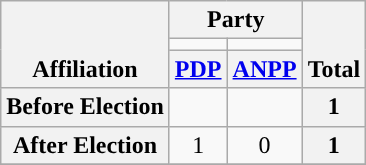<table class=wikitable style="text-align:center">
<tr style="vertical-align:bottom;">
<th rowspan=3>Affiliation</th>
<th colspan=2>Party</th>
<th rowspan=3>Total</th>
</tr>
<tr>
<td style="background-color:"></td>
<td style="background-color:"></td>
</tr>
<tr>
<th><a href='#'>PDP</a></th>
<th><a href='#'>ANPP</a></th>
</tr>
<tr>
<th>Before Election</th>
<td></td>
<td></td>
<th>1</th>
</tr>
<tr>
<th>After Election</th>
<td>1</td>
<td>0</td>
<th>1</th>
</tr>
<tr>
</tr>
</table>
